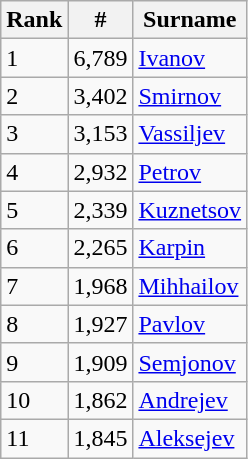<table class="wikitable">
<tr>
<th>Rank</th>
<th>#</th>
<th>Surname</th>
</tr>
<tr>
<td>1</td>
<td>6,789</td>
<td><a href='#'>Ivanov</a></td>
</tr>
<tr>
<td>2</td>
<td>3,402</td>
<td><a href='#'>Smirnov</a></td>
</tr>
<tr>
<td>3</td>
<td>3,153</td>
<td><a href='#'>Vassiljev</a></td>
</tr>
<tr>
<td>4</td>
<td>2,932</td>
<td><a href='#'>Petrov</a></td>
</tr>
<tr>
<td>5</td>
<td>2,339</td>
<td><a href='#'>Kuznetsov</a></td>
</tr>
<tr>
<td>6</td>
<td>2,265</td>
<td><a href='#'>Karpin</a></td>
</tr>
<tr>
<td>7</td>
<td>1,968</td>
<td><a href='#'>Mihhailov</a></td>
</tr>
<tr>
<td>8</td>
<td>1,927</td>
<td><a href='#'>Pavlov</a></td>
</tr>
<tr>
<td>9</td>
<td>1,909</td>
<td><a href='#'>Semjonov</a></td>
</tr>
<tr>
<td>10</td>
<td>1,862</td>
<td><a href='#'>Andrejev</a></td>
</tr>
<tr>
<td>11</td>
<td>1,845</td>
<td><a href='#'>Aleksejev</a></td>
</tr>
</table>
